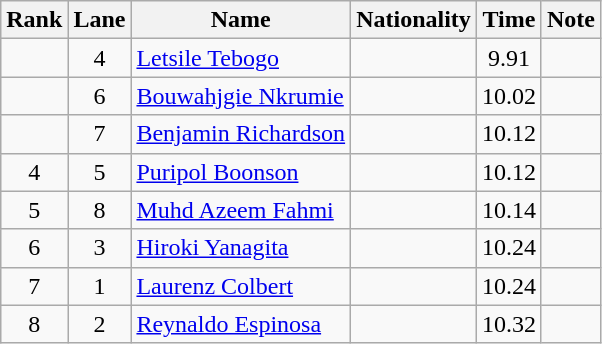<table class="wikitable sortable" style="text-align:center">
<tr>
<th>Rank</th>
<th>Lane</th>
<th>Name</th>
<th>Nationality</th>
<th>Time</th>
<th>Note</th>
</tr>
<tr>
<td></td>
<td>4</td>
<td align=left><a href='#'>Letsile Tebogo</a></td>
<td align=left></td>
<td>9.91</td>
<td></td>
</tr>
<tr>
<td></td>
<td>6</td>
<td align=left><a href='#'>Bouwahjgie Nkrumie</a></td>
<td align=left></td>
<td>10.02</td>
<td></td>
</tr>
<tr>
<td></td>
<td>7</td>
<td align=left><a href='#'>Benjamin Richardson</a></td>
<td align=left></td>
<td>10.12 </td>
<td></td>
</tr>
<tr>
<td>4</td>
<td>5</td>
<td align=left><a href='#'>Puripol Boonson</a></td>
<td align=left></td>
<td>10.12 </td>
<td></td>
</tr>
<tr>
<td>5</td>
<td>8</td>
<td align=left><a href='#'>Muhd Azeem Fahmi</a></td>
<td align=left></td>
<td>10.14</td>
<td></td>
</tr>
<tr>
<td>6</td>
<td>3</td>
<td align=left><a href='#'>Hiroki Yanagita</a></td>
<td align=left></td>
<td>10.24 </td>
<td></td>
</tr>
<tr>
<td>7</td>
<td>1</td>
<td align=left><a href='#'>Laurenz Colbert</a></td>
<td align=left></td>
<td>10.24 </td>
<td></td>
</tr>
<tr>
<td>8</td>
<td>2</td>
<td align=left><a href='#'>Reynaldo Espinosa</a></td>
<td align=left></td>
<td>10.32</td>
<td></td>
</tr>
</table>
